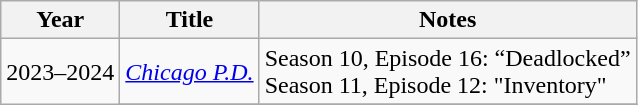<table class="wikitable">
<tr>
<th>Year</th>
<th>Title</th>
<th>Notes</th>
</tr>
<tr>
<td rowspan="2">2023–2024</td>
<td><em><a href='#'>Chicago P.D.</a></em></td>
<td>Season 10, Episode 16: “Deadlocked”<br>Season 11, Episode 12: "Inventory"</td>
</tr>
<tr>
</tr>
</table>
